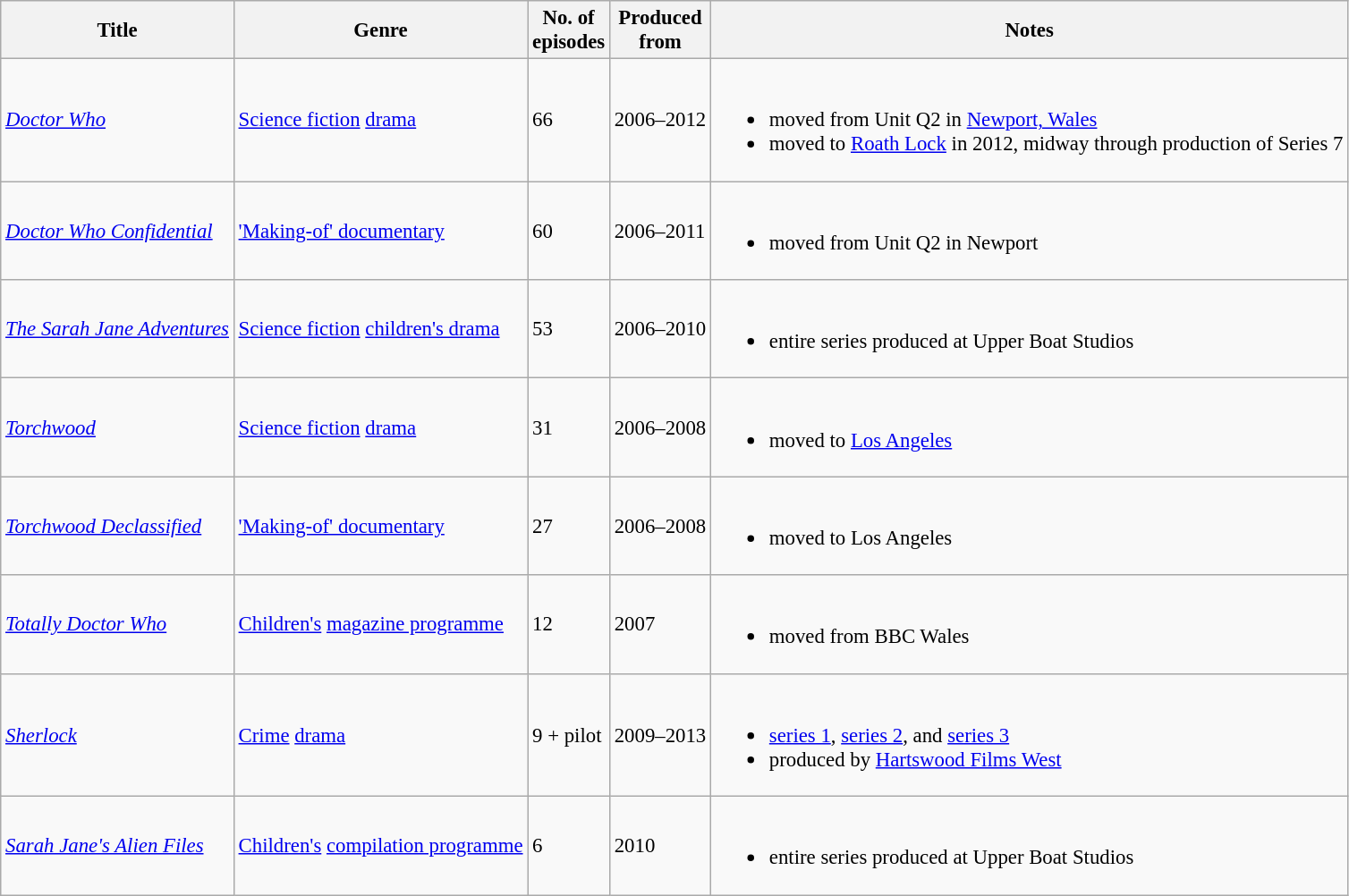<table class=wikitable style=font-size:95%>
<tr>
<th>Title</th>
<th>Genre</th>
<th>No. of<br>episodes</th>
<th>Produced<br>from</th>
<th>Notes</th>
</tr>
<tr>
<td><em><a href='#'>Doctor Who</a></em></td>
<td><a href='#'>Science fiction</a> <a href='#'>drama</a></td>
<td>66</td>
<td>2006–2012</td>
<td><br><ul><li>moved from Unit Q2 in <a href='#'>Newport, Wales</a></li><li>moved to <a href='#'>Roath Lock</a> in 2012, midway through production of Series 7</li></ul></td>
</tr>
<tr>
<td><em><a href='#'>Doctor Who Confidential</a></em></td>
<td><a href='#'>'Making-of' documentary</a></td>
<td>60</td>
<td>2006–2011</td>
<td><br><ul><li>moved from Unit Q2 in Newport</li></ul></td>
</tr>
<tr>
<td><em><a href='#'>The Sarah Jane Adventures</a></em></td>
<td><a href='#'>Science fiction</a> <a href='#'>children's drama</a></td>
<td>53</td>
<td>2006–2010</td>
<td><br><ul><li>entire series produced at Upper Boat Studios</li></ul></td>
</tr>
<tr>
<td><em><a href='#'>Torchwood</a></em></td>
<td><a href='#'>Science fiction</a> <a href='#'>drama</a></td>
<td>31</td>
<td>2006–2008</td>
<td><br><ul><li>moved to <a href='#'>Los Angeles</a></li></ul></td>
</tr>
<tr>
<td><em><a href='#'>Torchwood Declassified</a></em></td>
<td><a href='#'>'Making-of' documentary</a></td>
<td>27</td>
<td>2006–2008</td>
<td><br><ul><li>moved to Los Angeles</li></ul></td>
</tr>
<tr>
<td><em><a href='#'>Totally Doctor Who</a></em></td>
<td><a href='#'>Children's</a> <a href='#'>magazine programme</a></td>
<td>12</td>
<td>2007</td>
<td><br><ul><li>moved from BBC Wales</li></ul></td>
</tr>
<tr>
<td><em><a href='#'>Sherlock</a></em></td>
<td><a href='#'>Crime</a> <a href='#'>drama</a></td>
<td>9 + pilot</td>
<td>2009–2013</td>
<td><br><ul><li><a href='#'>series 1</a>, <a href='#'>series 2</a>, and <a href='#'>series 3</a></li><li>produced by <a href='#'>Hartswood Films West</a></li></ul></td>
</tr>
<tr>
<td><em><a href='#'>Sarah Jane's Alien Files</a></em></td>
<td><a href='#'>Children's</a> <a href='#'>compilation programme</a></td>
<td>6</td>
<td>2010</td>
<td><br><ul><li>entire series produced at Upper Boat Studios</li></ul></td>
</tr>
</table>
